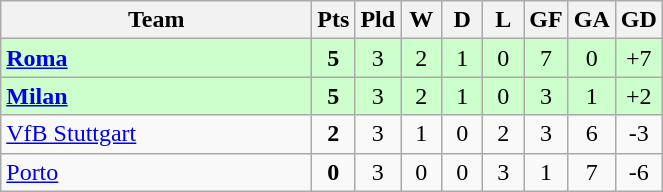<table class="wikitable" style="text-align:center;">
<tr>
<th width=200>Team</th>
<th width=20>Pts</th>
<th width=20>Pld</th>
<th width=20>W</th>
<th width=20>D</th>
<th width=20>L</th>
<th width=20>GF</th>
<th width=20>GA</th>
<th width=20>GD</th>
</tr>
<tr style="background:#ccffcc">
<td style="text-align:left"><strong> <a href='#'>Roma</a></strong></td>
<td><strong>5</strong></td>
<td>3</td>
<td>2</td>
<td>1</td>
<td>0</td>
<td>7</td>
<td>0</td>
<td>+7</td>
</tr>
<tr style="background:#ccffcc">
<td style="text-align:left"><strong> <a href='#'>Milan</a></strong></td>
<td><strong>5</strong></td>
<td>3</td>
<td>2</td>
<td>1</td>
<td>0</td>
<td>3</td>
<td>1</td>
<td>+2</td>
</tr>
<tr>
<td style="text-align:left"> <a href='#'>VfB Stuttgart</a></td>
<td><strong>2</strong></td>
<td>3</td>
<td>1</td>
<td>0</td>
<td>2</td>
<td>3</td>
<td>6</td>
<td>-3</td>
</tr>
<tr>
<td style="text-align:left"> <a href='#'>Porto</a></td>
<td><strong>0</strong></td>
<td>3</td>
<td>0</td>
<td>0</td>
<td>3</td>
<td>1</td>
<td>7</td>
<td>-6</td>
</tr>
</table>
